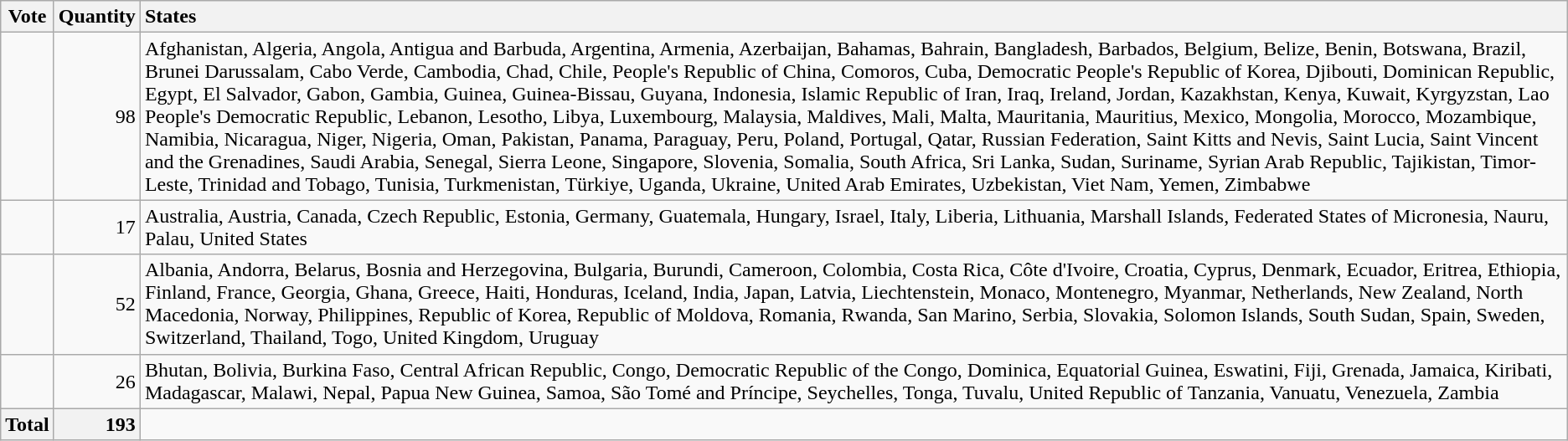<table class="wikitable sortable">
<tr>
<th style="vertical-align: bottom">Vote</th>
<th style="text-align: right; vertical-align: bottom;">Quantity</th>
<th style="text-align: left; vertical-align: bottom">States</th>
</tr>
<tr>
<td></td>
<td style="text-align: right">98</td>
<td>Afghanistan, Algeria, Angola, Antigua and Barbuda, Argentina, Armenia, Azerbaijan, Bahamas, Bahrain, Bangladesh, Barbados, Belgium, Belize, Benin, Botswana, Brazil, Brunei Darussalam, Cabo Verde, Cambodia, Chad, Chile, People's Republic of China, Comoros, Cuba, Democratic People's Republic of Korea, Djibouti, Dominican Republic, Egypt, El Salvador, Gabon, Gambia, Guinea, Guinea-Bissau, Guyana, Indonesia, Islamic Republic of Iran, Iraq, Ireland, Jordan, Kazakhstan, Kenya, Kuwait, Kyrgyzstan, Lao People's Democratic Republic, Lebanon, Lesotho, Libya, Luxembourg, Malaysia, Maldives, Mali, Malta, Mauritania, Mauritius, Mexico, Mongolia, Morocco, Mozambique, Namibia, Nicaragua, Niger, Nigeria, Oman, Pakistan, Panama, Paraguay, Peru, Poland, Portugal, Qatar, Russian Federation, Saint Kitts and Nevis, Saint Lucia, Saint Vincent and the Grenadines, Saudi Arabia, Senegal, Sierra Leone, Singapore, Slovenia, Somalia, South Africa, Sri Lanka, Sudan, Suriname, Syrian Arab Republic, Tajikistan, Timor-Leste, Trinidad and Tobago, Tunisia, Turkmenistan, Türkiye, Uganda, Ukraine, United Arab Emirates, Uzbekistan, Viet Nam, Yemen, Zimbabwe</td>
</tr>
<tr>
<td></td>
<td style="text-align: right">17</td>
<td>Australia, Austria, Canada, Czech Republic, Estonia, Germany, Guatemala, Hungary, Israel, Italy, Liberia, Lithuania, Marshall Islands, Federated States of Micronesia, Nauru, Palau, United States</td>
</tr>
<tr>
<td></td>
<td style="text-align: right">52</td>
<td>Albania, Andorra, Belarus, Bosnia and Herzegovina, Bulgaria, Burundi, Cameroon, Colombia, Costa Rica, Côte d'Ivoire, Croatia, Cyprus, Denmark, Ecuador, Eritrea, Ethiopia, Finland, France, Georgia, Ghana, Greece, Haiti, Honduras, Iceland, India, Japan, Latvia, Liechtenstein, Monaco, Montenegro, Myanmar, Netherlands, New Zealand, North Macedonia, Norway, Philippines, Republic of Korea, Republic of Moldova, Romania, Rwanda, San Marino, Serbia, Slovakia, Solomon Islands, South Sudan, Spain, Sweden, Switzerland, Thailand, Togo, United Kingdom, Uruguay</td>
</tr>
<tr>
<td></td>
<td style="text-align: right">26</td>
<td>Bhutan, Bolivia, Burkina Faso, Central African Republic, Congo, Democratic Republic of the Congo, Dominica, Equatorial Guinea, Eswatini, Fiji, Grenada, Jamaica, Kiribati, Madagascar, Malawi, Nepal, Papua New Guinea, Samoa, São Tomé and Príncipe, Seychelles, Tonga, Tuvalu, United Republic of Tanzania, Vanuatu, Venezuela, Zambia</td>
</tr>
<tr>
<th style="text-align: left">Total</th>
<th style="text-align: right">193</th>
</tr>
</table>
